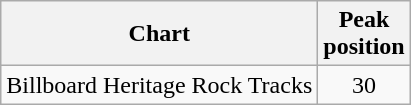<table class="wikitable">
<tr>
<th align="center">Chart</th>
<th align="center">Peak<br>position</th>
</tr>
<tr>
<td align="center">Billboard Heritage Rock Tracks</td>
<td align="center">30</td>
</tr>
</table>
